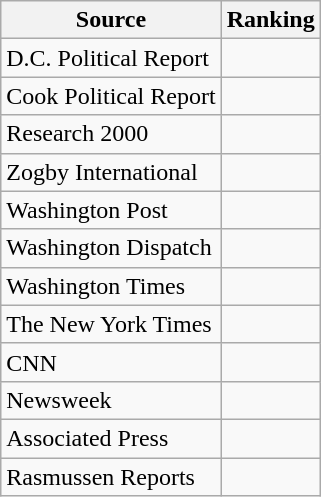<table class="wikitable">
<tr>
<th>Source</th>
<th>Ranking</th>
</tr>
<tr>
<td>D.C. Political Report</td>
<td></td>
</tr>
<tr>
<td>Cook Political Report</td>
<td></td>
</tr>
<tr>
<td>Research 2000</td>
<td></td>
</tr>
<tr>
<td>Zogby International</td>
<td></td>
</tr>
<tr>
<td The Washington Post>Washington Post</td>
<td></td>
</tr>
<tr>
<td>Washington Dispatch</td>
<td></td>
</tr>
<tr>
<td>Washington Times</td>
<td></td>
</tr>
<tr>
<td>The New York Times</td>
<td></td>
</tr>
<tr>
<td>CNN</td>
<td></td>
</tr>
<tr>
<td>Newsweek</td>
<td></td>
</tr>
<tr>
<td>Associated Press</td>
<td></td>
</tr>
<tr>
<td>Rasmussen Reports</td>
<td></td>
</tr>
</table>
